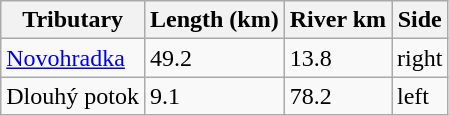<table class="wikitable">
<tr>
<th>Tributary</th>
<th>Length (km)</th>
<th>River km</th>
<th>Side</th>
</tr>
<tr>
<td><a href='#'>Novohradka</a></td>
<td>49.2</td>
<td>13.8</td>
<td>right</td>
</tr>
<tr>
<td>Dlouhý potok</td>
<td>9.1</td>
<td>78.2</td>
<td>left</td>
</tr>
</table>
